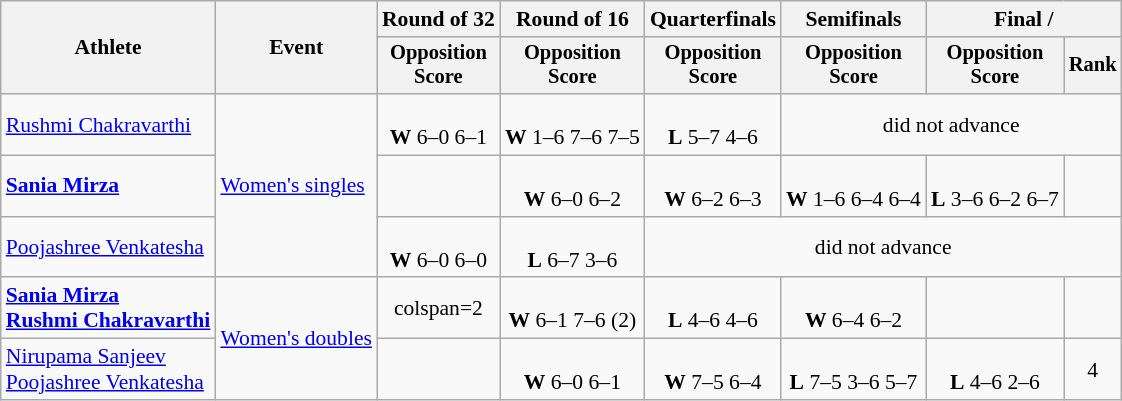<table class=wikitable style="font-size:90%">
<tr>
<th rowspan="2">Athlete</th>
<th rowspan="2">Event</th>
<th>Round of 32</th>
<th>Round of 16</th>
<th>Quarterfinals</th>
<th>Semifinals</th>
<th colspan=2>Final / </th>
</tr>
<tr style="font-size:95%">
<th>Opposition<br>Score</th>
<th>Opposition<br>Score</th>
<th>Opposition<br>Score</th>
<th>Opposition<br>Score</th>
<th>Opposition<br>Score</th>
<th>Rank</th>
</tr>
<tr align=center>
<td align=left><a href='#'>Rushmi Chakravarthi</a></td>
<td align=left rowspan=3><a href='#'>Women's singles</a></td>
<td> <br><strong>W</strong> 6–0 6–1</td>
<td> <br><strong>W</strong> 1–6 7–6 7–5</td>
<td> <br><strong>L</strong> 5–7 4–6</td>
<td colspan=3>did not advance</td>
</tr>
<tr align=center>
<td align=left><strong><a href='#'>Sania Mirza</a></strong></td>
<td></td>
<td> <br><strong>W</strong> 6–0 6–2</td>
<td> <br><strong>W</strong> 6–2 6–3</td>
<td> <br><strong>W</strong> 1–6 6–4 6–4</td>
<td> <br><strong>L</strong> 3–6 6–2 6–7</td>
<td></td>
</tr>
<tr align=center>
<td align=left><a href='#'>Poojashree Venkatesha</a></td>
<td> <br><strong>W</strong> 6–0 6–0</td>
<td> <br><strong>L</strong> 6–7 3–6</td>
<td colspan=4>did not advance</td>
</tr>
<tr align=center>
<td align=left><strong><a href='#'>Sania Mirza</a><br> <a href='#'>Rushmi Chakravarthi</a></strong></td>
<td align=left rowspan=2><a href='#'>Women's doubles</a></td>
<td>colspan=2 </td>
<td> <br> <strong>W</strong> 6–1 7–6 (2)</td>
<td> <br> <strong>L</strong> 4–6 4–6</td>
<td><br> <strong>W</strong> 6–4 6–2</td>
<td></td>
</tr>
<tr align=center>
<td align=left><a href='#'>Nirupama Sanjeev</a><br> <a href='#'>Poojashree Venkatesha</a></td>
<td></td>
<td><br> <strong>W</strong> 6–0 6–1</td>
<td> <br> <strong>W</strong> 7–5 6–4</td>
<td><br>  <strong>L</strong> 7–5 3–6 5–7</td>
<td> <br> <strong>L</strong> 4–6 2–6</td>
<td>4</td>
</tr>
</table>
